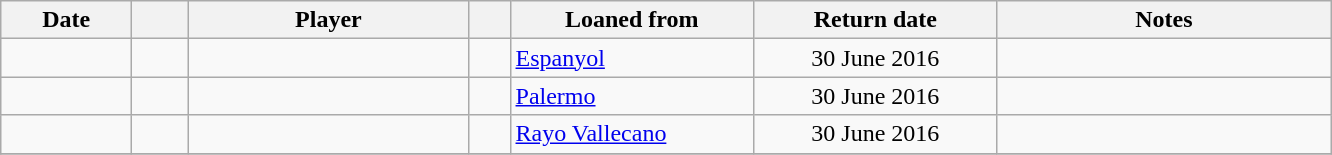<table class="wikitable sortable">
<tr>
<th style="width:80px;">Date</th>
<th style="width:30px;"></th>
<th style="width:180px;">Player</th>
<th style="width:20px;"></th>
<th style="width:155px;">Loaned from</th>
<th style="width:155px;" class="unsortable">Return date</th>
<th style="width:215px;" class="unsortable">Notes</th>
</tr>
<tr>
<td></td>
<td align=center></td>
<td> </td>
<td></td>
<td> <a href='#'>Espanyol</a></td>
<td align=center>30 June 2016</td>
<td align=center></td>
</tr>
<tr>
<td></td>
<td align=center></td>
<td> </td>
<td></td>
<td> <a href='#'>Palermo</a></td>
<td align=center>30 June 2016</td>
<td align=center></td>
</tr>
<tr>
<td></td>
<td align=center></td>
<td> </td>
<td></td>
<td> <a href='#'>Rayo Vallecano</a></td>
<td align=center>30 June 2016</td>
<td align=center></td>
</tr>
<tr>
</tr>
</table>
